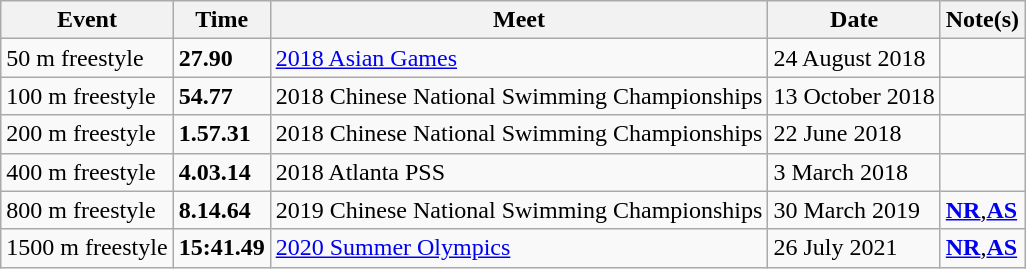<table class="wikitable">
<tr>
<th>Event</th>
<th>Time</th>
<th>Meet</th>
<th>Date</th>
<th>Note(s)</th>
</tr>
<tr>
<td>50 m freestyle</td>
<td><strong>27.90</strong></td>
<td><a href='#'>2018 Asian Games</a></td>
<td>24 August 2018</td>
<td></td>
</tr>
<tr>
<td>100 m freestyle</td>
<td><strong>54.77</strong></td>
<td>2018 Chinese National Swimming Championships</td>
<td>13 October 2018</td>
<td></td>
</tr>
<tr>
<td>200 m freestyle</td>
<td><strong>1.57.31</strong></td>
<td>2018 Chinese National Swimming Championships</td>
<td>22 June 2018</td>
<td></td>
</tr>
<tr>
<td>400 m freestyle</td>
<td><strong>4.03.14</strong></td>
<td>2018 Atlanta PSS</td>
<td>3 March 2018</td>
<td></td>
</tr>
<tr>
<td>800 m freestyle</td>
<td><strong>8.14.64</strong></td>
<td>2019 Chinese National Swimming Championships</td>
<td>30 March 2019</td>
<td><strong><a href='#'>NR</a></strong>,<strong><a href='#'>AS</a></strong></td>
</tr>
<tr>
<td>1500 m freestyle</td>
<td><strong>15:41.49</strong></td>
<td><a href='#'>2020 Summer Olympics</a></td>
<td>26 July 2021</td>
<td><strong><a href='#'>NR</a></strong>,<strong><a href='#'>AS</a></strong></td>
</tr>
</table>
